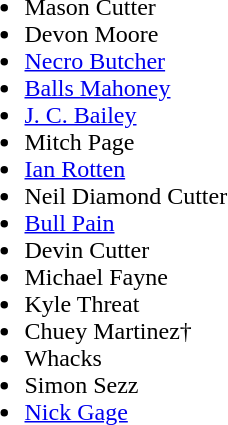<table>
<tr>
<td valign=top><br><ul><li>Mason Cutter</li><li>Devon Moore</li><li><a href='#'>Necro Butcher</a></li><li><a href='#'>Balls Mahoney</a></li><li><a href='#'>J. C. Bailey</a></li><li>Mitch Page</li><li><a href='#'>Ian Rotten</a></li><li>Neil Diamond Cutter</li><li><a href='#'>Bull Pain</a></li><li>Devin Cutter</li><li>Michael Fayne</li><li>Kyle Threat</li><li>Chuey Martinez†</li><li>Whacks</li><li>Simon Sezz</li><li><a href='#'>Nick Gage</a></li></ul></td>
</tr>
</table>
